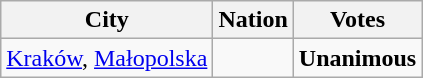<table class="wikitable">
<tr>
<th>City</th>
<th>Nation</th>
<th>Votes</th>
</tr>
<tr>
<td><a href='#'>Kraków</a>, <a href='#'>Małopolska</a></td>
<td></td>
<td align=center><strong>Unanimous</strong></td>
</tr>
</table>
